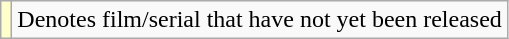<table class="wikitable">
<tr>
<td style="background:#ffc;"></td>
<td>Denotes film/serial that have not yet been released</td>
</tr>
</table>
